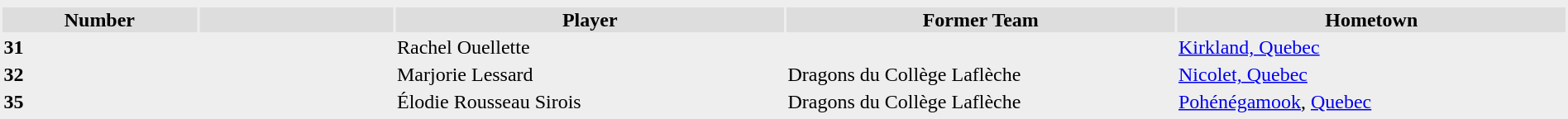<table style="texti-align:center; background:#eeeeee;">
<tr>
<th colspan=2></th>
</tr>
<tr style="background:#dddddd;">
<th width=5%>Number</th>
<th width=5%></th>
<th width=10%>Player</th>
<th width=10%>Former Team</th>
<th width=10%>Hometown</th>
</tr>
<tr>
<td><strong>31</strong></td>
<td></td>
<td>Rachel Ouellette</td>
<td></td>
<td><a href='#'>Kirkland, Quebec</a></td>
</tr>
<tr>
<td><strong>32</strong></td>
<td></td>
<td>Marjorie Lessard</td>
<td>Dragons du Collège Laflèche</td>
<td><a href='#'>Nicolet, Quebec</a></td>
</tr>
<tr>
<td><strong>35</strong></td>
<td></td>
<td>Élodie Rousseau Sirois</td>
<td>Dragons du Collège Laflèche</td>
<td><a href='#'>Pohénégamook</a>, <a href='#'>Quebec</a></td>
</tr>
<tr>
</tr>
</table>
